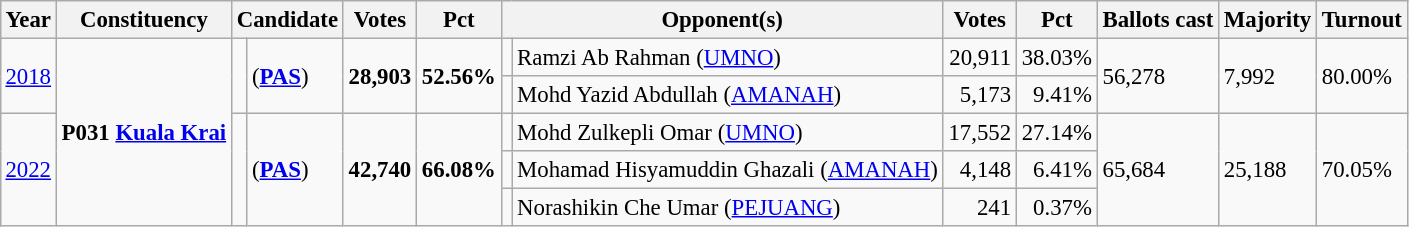<table class="wikitable" style="margin:0.5em ; font-size:95%">
<tr>
<th>Year</th>
<th>Constituency</th>
<th colspan=2>Candidate</th>
<th>Votes</th>
<th>Pct</th>
<th colspan=2>Opponent(s)</th>
<th>Votes</th>
<th>Pct</th>
<th>Ballots cast</th>
<th>Majority</th>
<th>Turnout</th>
</tr>
<tr>
<td rowspan=2><a href='#'>2018</a></td>
<td rowspan=5><strong>P031 <a href='#'>Kuala Krai</a></strong></td>
<td rowspan=2 ></td>
<td rowspan=2> (<a href='#'><strong>PAS</strong></a>)</td>
<td rowspan=2 align="right"><strong>28,903</strong></td>
<td rowspan=2><strong>52.56%</strong></td>
<td></td>
<td>Ramzi Ab Rahman (<a href='#'>UMNO</a>)</td>
<td align="right">20,911</td>
<td>38.03%</td>
<td rowspan=2>56,278</td>
<td rowspan=2>7,992</td>
<td rowspan=2>80.00%</td>
</tr>
<tr>
<td></td>
<td>Mohd Yazid Abdullah (<a href='#'>AMANAH</a>)</td>
<td align="right">5,173</td>
<td align="right">9.41%</td>
</tr>
<tr>
<td rowspan=3><a href='#'>2022</a></td>
<td rowspan=3 ></td>
<td rowspan=3> (<a href='#'><strong>PAS</strong></a>)</td>
<td rowspan=3 align="right"><strong>42,740</strong></td>
<td rowspan=3><strong>66.08%</strong></td>
<td></td>
<td>Mohd Zulkepli Omar (<a href='#'>UMNO</a>)</td>
<td align="right">17,552</td>
<td>27.14%</td>
<td rowspan=3>65,684</td>
<td rowspan=3>25,188</td>
<td rowspan=3>70.05%</td>
</tr>
<tr>
<td></td>
<td>Mohamad Hisyamuddin Ghazali (<a href='#'>AMANAH</a>)</td>
<td align="right">4,148</td>
<td align="right">6.41%</td>
</tr>
<tr>
<td></td>
<td>Norashikin Che Umar (<a href='#'>PEJUANG</a>)</td>
<td align="right">241</td>
<td align="right">0.37%</td>
</tr>
</table>
